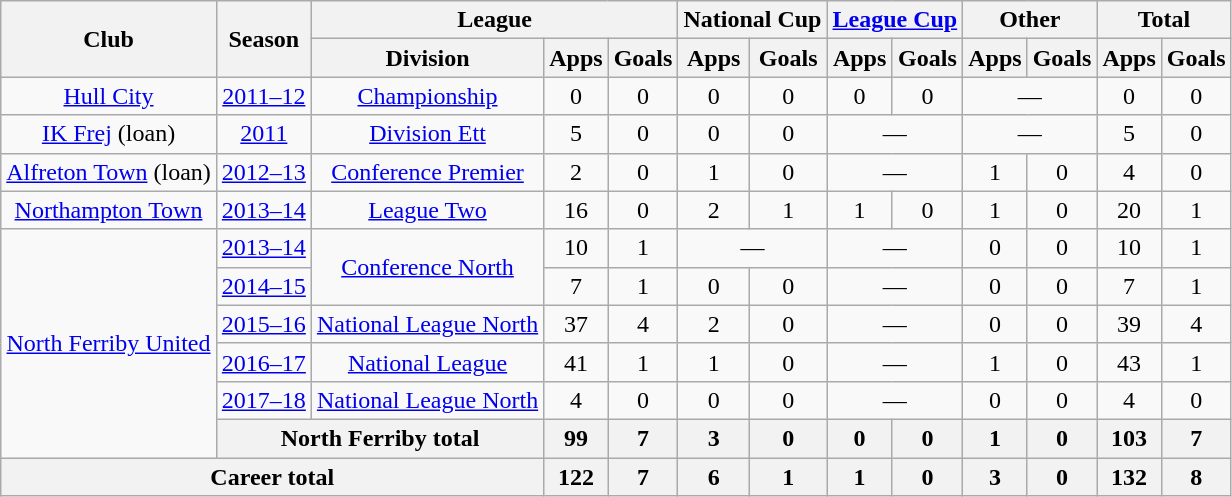<table class="wikitable" style="text-align:center">
<tr>
<th rowspan="2">Club</th>
<th rowspan="2">Season</th>
<th colspan="3">League</th>
<th colspan="2">National Cup</th>
<th colspan="2"><a href='#'>League Cup</a></th>
<th colspan="2">Other</th>
<th colspan="2">Total</th>
</tr>
<tr>
<th>Division</th>
<th>Apps</th>
<th>Goals</th>
<th>Apps</th>
<th>Goals</th>
<th>Apps</th>
<th>Goals</th>
<th>Apps</th>
<th>Goals</th>
<th>Apps</th>
<th>Goals</th>
</tr>
<tr>
<td><a href='#'>Hull City</a></td>
<td><a href='#'>2011–12</a></td>
<td><a href='#'>Championship</a></td>
<td>0</td>
<td>0</td>
<td>0</td>
<td>0</td>
<td>0</td>
<td>0</td>
<td colspan="2">—</td>
<td>0</td>
<td>0</td>
</tr>
<tr>
<td><a href='#'>IK Frej</a> (loan)</td>
<td><a href='#'>2011</a></td>
<td><a href='#'>Division Ett</a></td>
<td>5</td>
<td>0</td>
<td>0</td>
<td>0</td>
<td colspan="2">—</td>
<td colspan="2">—</td>
<td>5</td>
<td>0</td>
</tr>
<tr>
<td><a href='#'>Alfreton Town</a> (loan)</td>
<td><a href='#'>2012–13</a></td>
<td><a href='#'>Conference Premier</a></td>
<td>2</td>
<td>0</td>
<td>1</td>
<td>0</td>
<td colspan="2">—</td>
<td>1</td>
<td>0</td>
<td>4</td>
<td>0</td>
</tr>
<tr>
<td><a href='#'>Northampton Town</a></td>
<td><a href='#'>2013–14</a></td>
<td><a href='#'>League Two</a></td>
<td>16</td>
<td>0</td>
<td>2</td>
<td>1</td>
<td>1</td>
<td>0</td>
<td>1</td>
<td>0</td>
<td>20</td>
<td>1</td>
</tr>
<tr>
<td rowspan="6"><a href='#'>North Ferriby United</a></td>
<td><a href='#'>2013–14</a></td>
<td rowspan="2"><a href='#'>Conference North</a></td>
<td>10</td>
<td>1</td>
<td colspan="2">—</td>
<td colspan="2">—</td>
<td>0</td>
<td>0</td>
<td>10</td>
<td>1</td>
</tr>
<tr>
<td><a href='#'>2014–15</a></td>
<td>7</td>
<td>1</td>
<td>0</td>
<td>0</td>
<td colspan="2">—</td>
<td>0</td>
<td>0</td>
<td>7</td>
<td>1</td>
</tr>
<tr>
<td><a href='#'>2015–16</a></td>
<td><a href='#'>National League North</a></td>
<td>37</td>
<td>4</td>
<td>2</td>
<td>0</td>
<td colspan="2">—</td>
<td>0</td>
<td>0</td>
<td>39</td>
<td>4</td>
</tr>
<tr>
<td><a href='#'>2016–17</a></td>
<td><a href='#'>National League</a></td>
<td>41</td>
<td>1</td>
<td>1</td>
<td>0</td>
<td colspan="2">—</td>
<td>1</td>
<td>0</td>
<td>43</td>
<td>1</td>
</tr>
<tr>
<td><a href='#'>2017–18</a></td>
<td><a href='#'>National League North</a></td>
<td>4</td>
<td>0</td>
<td>0</td>
<td>0</td>
<td colspan="2">—</td>
<td>0</td>
<td>0</td>
<td>4</td>
<td>0</td>
</tr>
<tr>
<th colspan="2">North Ferriby total</th>
<th>99</th>
<th>7</th>
<th>3</th>
<th>0</th>
<th>0</th>
<th>0</th>
<th>1</th>
<th>0</th>
<th>103</th>
<th>7</th>
</tr>
<tr>
<th colspan="3">Career total</th>
<th>122</th>
<th>7</th>
<th>6</th>
<th>1</th>
<th>1</th>
<th>0</th>
<th>3</th>
<th>0</th>
<th>132</th>
<th>8</th>
</tr>
</table>
